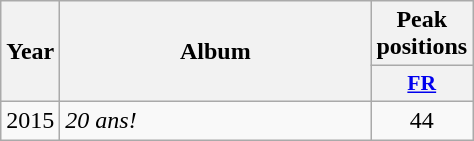<table class="wikitable">
<tr>
<th align="center" rowspan="2" width="10">Year</th>
<th align="center" rowspan="2" width="200">Album</th>
<th align="center" colspan="1" width="30">Peak positions</th>
</tr>
<tr>
<th scope="col" style="width:3em;font-size:90%;"><a href='#'>FR</a><br></th>
</tr>
<tr>
<td align="center">2015</td>
<td><em>20 ans!</em></td>
<td align="center">44</td>
</tr>
</table>
